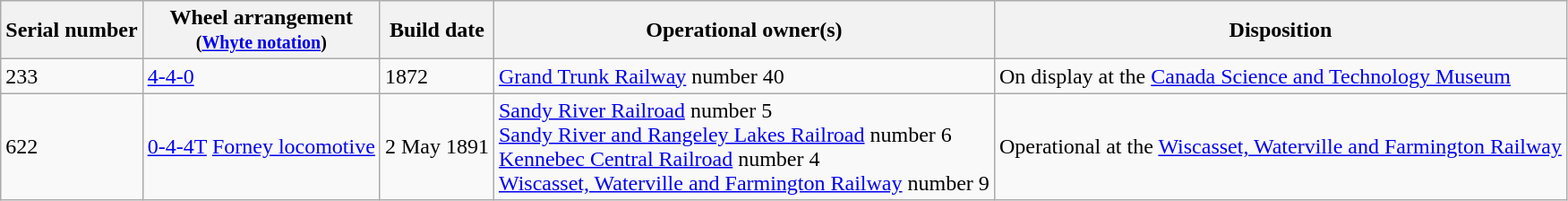<table class="wikitable">
<tr>
<th>Serial number</th>
<th>Wheel arrangement<br><small>(<a href='#'>Whyte notation</a>)</small></th>
<th>Build date</th>
<th>Operational owner(s)</th>
<th>Disposition</th>
</tr>
<tr>
<td>233</td>
<td><a href='#'>4-4-0</a></td>
<td>1872</td>
<td><a href='#'>Grand Trunk Railway</a> number 40</td>
<td>On display at the <a href='#'>Canada Science and Technology Museum</a></td>
</tr>
<tr>
<td>622</td>
<td><a href='#'>0-4-4T</a> <a href='#'>Forney locomotive</a></td>
<td>2 May 1891</td>
<td><a href='#'>Sandy River Railroad</a> number 5<br><a href='#'>Sandy River and Rangeley Lakes Railroad</a> number 6<br><a href='#'>Kennebec Central Railroad</a> number 4<br><a href='#'>Wiscasset, Waterville and Farmington Railway</a> number 9</td>
<td>Operational at the <a href='#'>Wiscasset, Waterville and Farmington Railway</a></td>
</tr>
</table>
